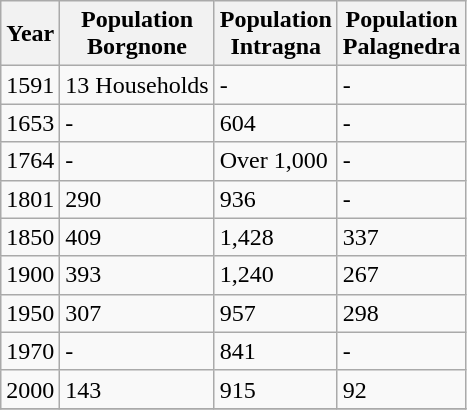<table class="wikitable">
<tr>
<th>Year</th>
<th>Population <br>Borgnone</th>
<th>Population <br>Intragna</th>
<th>Population <br>Palagnedra</th>
</tr>
<tr>
<td>1591</td>
<td>13 Households</td>
<td>-</td>
<td>-</td>
</tr>
<tr>
<td>1653</td>
<td>-</td>
<td>604</td>
<td>-</td>
</tr>
<tr>
<td>1764</td>
<td>-</td>
<td>Over 1,000</td>
<td>-</td>
</tr>
<tr>
<td>1801</td>
<td>290</td>
<td>936</td>
<td>-</td>
</tr>
<tr>
<td>1850</td>
<td>409</td>
<td>1,428</td>
<td>337</td>
</tr>
<tr>
<td>1900</td>
<td>393</td>
<td>1,240</td>
<td>267</td>
</tr>
<tr>
<td>1950</td>
<td>307</td>
<td>957</td>
<td>298</td>
</tr>
<tr>
<td>1970</td>
<td>-</td>
<td>841</td>
<td>-</td>
</tr>
<tr>
<td>2000</td>
<td>143</td>
<td>915</td>
<td>92</td>
</tr>
<tr>
</tr>
</table>
